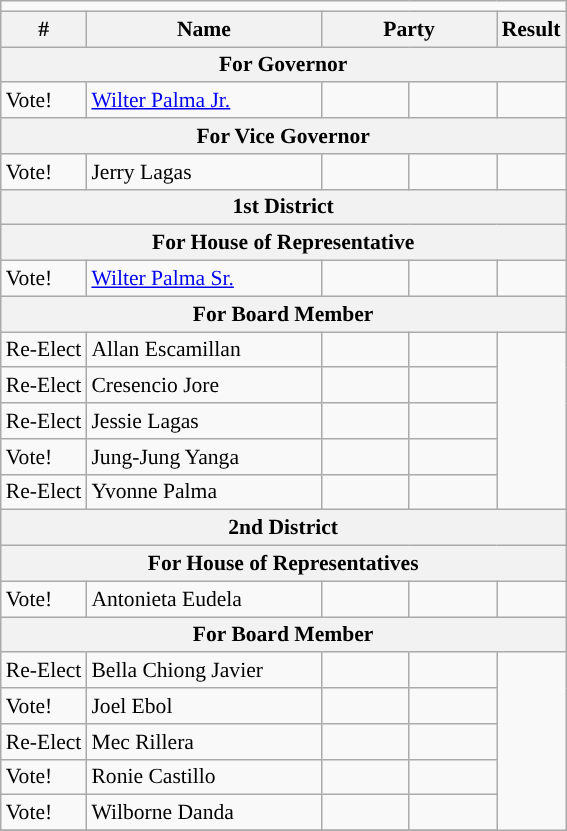<table class="wikitable" style="font-size:90%">
<tr>
<td colspan="5"></td>
</tr>
<tr>
<th>#</th>
<th width="150px">Name</th>
<th colspan="2" width="110px">Party</th>
<th>Result</th>
</tr>
<tr>
<th colspan="5">For Governor</th>
</tr>
<tr>
<td>Vote!</td>
<td><a href='#'>Wilter Palma Jr.</a></td>
<td></td>
<td></td>
</tr>
<tr>
<th colspan="5">For Vice Governor</th>
</tr>
<tr>
<td>Vote!</td>
<td>Jerry Lagas</td>
<td></td>
<td></td>
</tr>
<tr>
<th colspan="5">1st District</th>
</tr>
<tr>
<th colspan="5">For House of Representative</th>
</tr>
<tr>
<td>Vote!</td>
<td><a href='#'>Wilter Palma Sr.</a></td>
<td></td>
<td></td>
</tr>
<tr>
<th colspan="5">For Board Member</th>
</tr>
<tr>
<td>Re-Elect</td>
<td>Allan Escamillan</td>
<td></td>
<td></td>
</tr>
<tr>
<td>Re-Elect</td>
<td>Cresencio Jore</td>
<td></td>
<td></td>
</tr>
<tr>
<td>Re-Elect</td>
<td>Jessie Lagas</td>
<td></td>
<td></td>
</tr>
<tr>
<td>Vote!</td>
<td>Jung-Jung Yanga</td>
<td></td>
<td></td>
</tr>
<tr>
<td>Re-Elect</td>
<td>Yvonne Palma</td>
<td></td>
<td></td>
</tr>
<tr>
<th colspan="5">2nd District</th>
</tr>
<tr>
<th colspan="5">For House of Representatives</th>
</tr>
<tr>
<td>Vote!</td>
<td>Antonieta Eudela</td>
<td></td>
<td></td>
</tr>
<tr>
<th colspan="5">For Board Member</th>
</tr>
<tr>
<td>Re-Elect</td>
<td>Bella Chiong Javier</td>
<td></td>
<td></td>
</tr>
<tr>
<td>Vote!</td>
<td>Joel Ebol</td>
<td></td>
<td></td>
</tr>
<tr>
<td>Re-Elect</td>
<td>Mec Rillera</td>
<td></td>
<td></td>
</tr>
<tr>
<td>Vote!</td>
<td>Ronie Castillo</td>
<td></td>
<td></td>
</tr>
<tr>
<td>Vote!</td>
<td>Wilborne Danda</td>
<td></td>
<td></td>
</tr>
<tr>
</tr>
</table>
